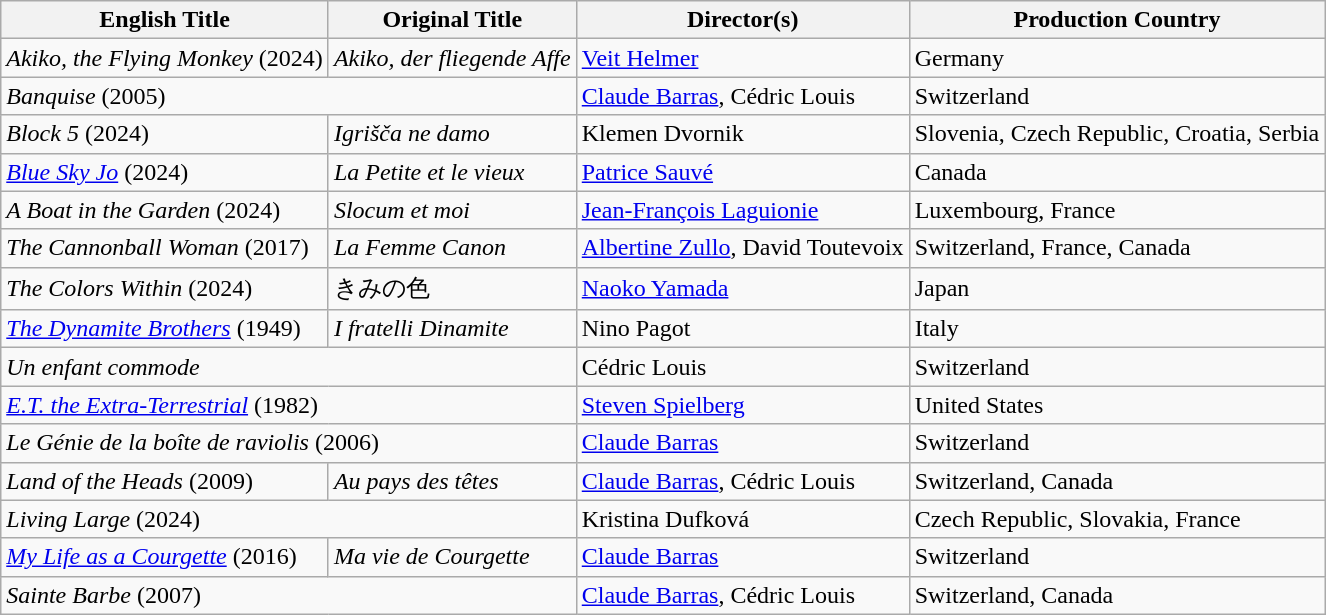<table class="wikitable">
<tr>
<th scope="col">English Title</th>
<th scope="col">Original Title</th>
<th scope="col">Director(s)</th>
<th scope="col">Production Country</th>
</tr>
<tr>
<td><em>Akiko, the Flying Monkey</em> (2024)</td>
<td><em>Akiko, der fliegende Affe</em></td>
<td><a href='#'>Veit Helmer</a></td>
<td>Germany</td>
</tr>
<tr>
<td colspan="2"><em>Banquise</em> (2005)</td>
<td><a href='#'>Claude Barras</a>, Cédric Louis</td>
<td>Switzerland</td>
</tr>
<tr>
<td><em>Block 5</em> (2024)</td>
<td><em>Igrišča ne damo</em></td>
<td>Klemen Dvornik</td>
<td>Slovenia, Czech Republic, Croatia, Serbia</td>
</tr>
<tr>
<td><em><a href='#'>Blue Sky Jo</a></em> (2024)</td>
<td><em>La Petite et le vieux</em></td>
<td><a href='#'>Patrice Sauvé</a></td>
<td>Canada</td>
</tr>
<tr>
<td><em>A Boat in the Garden</em> (2024)</td>
<td><em>Slocum et moi</em></td>
<td><a href='#'>Jean-François Laguionie</a></td>
<td>Luxembourg, France</td>
</tr>
<tr>
<td><em>The Cannonball Woman</em> (2017)</td>
<td><em>La Femme Canon</em></td>
<td><a href='#'>Albertine Zullo</a>, David Toutevoix</td>
<td>Switzerland, France, Canada</td>
</tr>
<tr>
<td><em>The Colors Within</em> (2024)</td>
<td>きみの色</td>
<td><a href='#'>Naoko Yamada</a></td>
<td>Japan</td>
</tr>
<tr>
<td><em><a href='#'>The Dynamite Brothers</a></em> (1949)</td>
<td><em>I fratelli Dinamite</em></td>
<td>Nino Pagot</td>
<td>Italy</td>
</tr>
<tr>
<td colspan="2"><em>Un enfant commode</em></td>
<td>Cédric Louis</td>
<td>Switzerland</td>
</tr>
<tr>
<td colspan="2"><em><a href='#'>E.T. the Extra-Terrestrial</a></em> (1982)</td>
<td><a href='#'>Steven Spielberg</a></td>
<td>United States</td>
</tr>
<tr>
<td colspan="2"><em>Le Génie de la boîte de raviolis</em> (2006)</td>
<td><a href='#'>Claude Barras</a></td>
<td>Switzerland</td>
</tr>
<tr>
<td><em>Land of the Heads</em> (2009)</td>
<td><em>Au pays des têtes</em></td>
<td><a href='#'>Claude Barras</a>, Cédric Louis</td>
<td>Switzerland, Canada</td>
</tr>
<tr>
<td colspan="2"><em>Living Large</em> (2024)</td>
<td>Kristina Dufková</td>
<td>Czech Republic, Slovakia, France</td>
</tr>
<tr>
<td><em><a href='#'>My Life as a Courgette</a></em> (2016)</td>
<td><em>Ma vie de Courgette</em></td>
<td><a href='#'>Claude Barras</a></td>
<td>Switzerland</td>
</tr>
<tr>
<td colspan="2"><em>Sainte Barbe</em> (2007)</td>
<td><a href='#'>Claude Barras</a>, Cédric Louis</td>
<td>Switzerland, Canada</td>
</tr>
</table>
